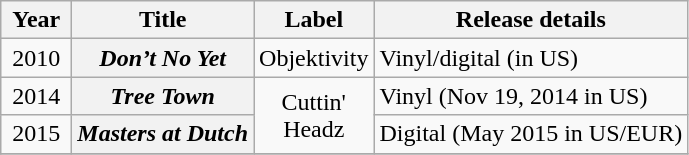<table class="wikitable plainrowheaders" style="text-align:center;">
<tr>
<th scope="col" rowspan="1" style="width:2.5em;">Year</th>
<th scope="col" rowspan="1">Title</th>
<th scope="col" rowspan="1">Label</th>
<th scope="col" rowspan="1">Release details</th>
</tr>
<tr>
<td rowspan="1">2010</td>
<th scope="row"><em>Don’t No Yet</em></th>
<td>Objektivity</td>
<td align=left>Vinyl/digital (in US)</td>
</tr>
<tr>
<td rowspan="1">2014</td>
<th scope="row"><em>Tree Town</em></th>
<td rowspan="2">Cuttin'<br>Headz</td>
<td align=left>Vinyl (Nov 19, 2014 in US)</td>
</tr>
<tr>
<td rowspan="1">2015</td>
<th scope="row"><em> Masters at Dutch</em></th>
<td align=left>Digital (May 2015 in US/EUR)</td>
</tr>
<tr>
</tr>
</table>
